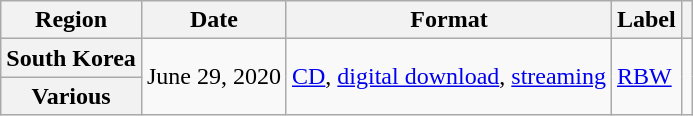<table class="wikitable plainrowheaders">
<tr>
<th>Region</th>
<th>Date</th>
<th>Format</th>
<th>Label</th>
<th></th>
</tr>
<tr>
<th scope="row">South Korea</th>
<td rowspan="2">June 29, 2020</td>
<td rowspan="2"><a href='#'>CD</a>, <a href='#'>digital download</a>, <a href='#'>streaming</a></td>
<td rowspan="2"><a href='#'>RBW</a></td>
<td rowspan="2"></td>
</tr>
<tr>
<th scope="row">Various</th>
</tr>
</table>
